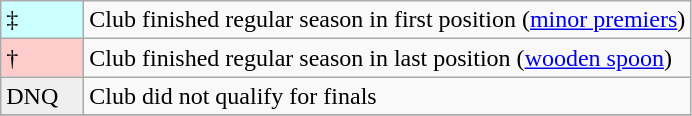<table class="wikitable">
<tr>
<td style="background:#CCFFFF; width:3em">‡</td>
<td>Club finished regular season in first position (<a href='#'>minor premiers</a>)</td>
</tr>
<tr>
<td style="background-color:#fcc; width:3em">†</td>
<td>Club finished regular season in last position (<a href='#'>wooden spoon</a>)</td>
</tr>
<tr>
<td style="background:#efefef;">DNQ</td>
<td>Club did not qualify for finals</td>
</tr>
<tr>
</tr>
</table>
